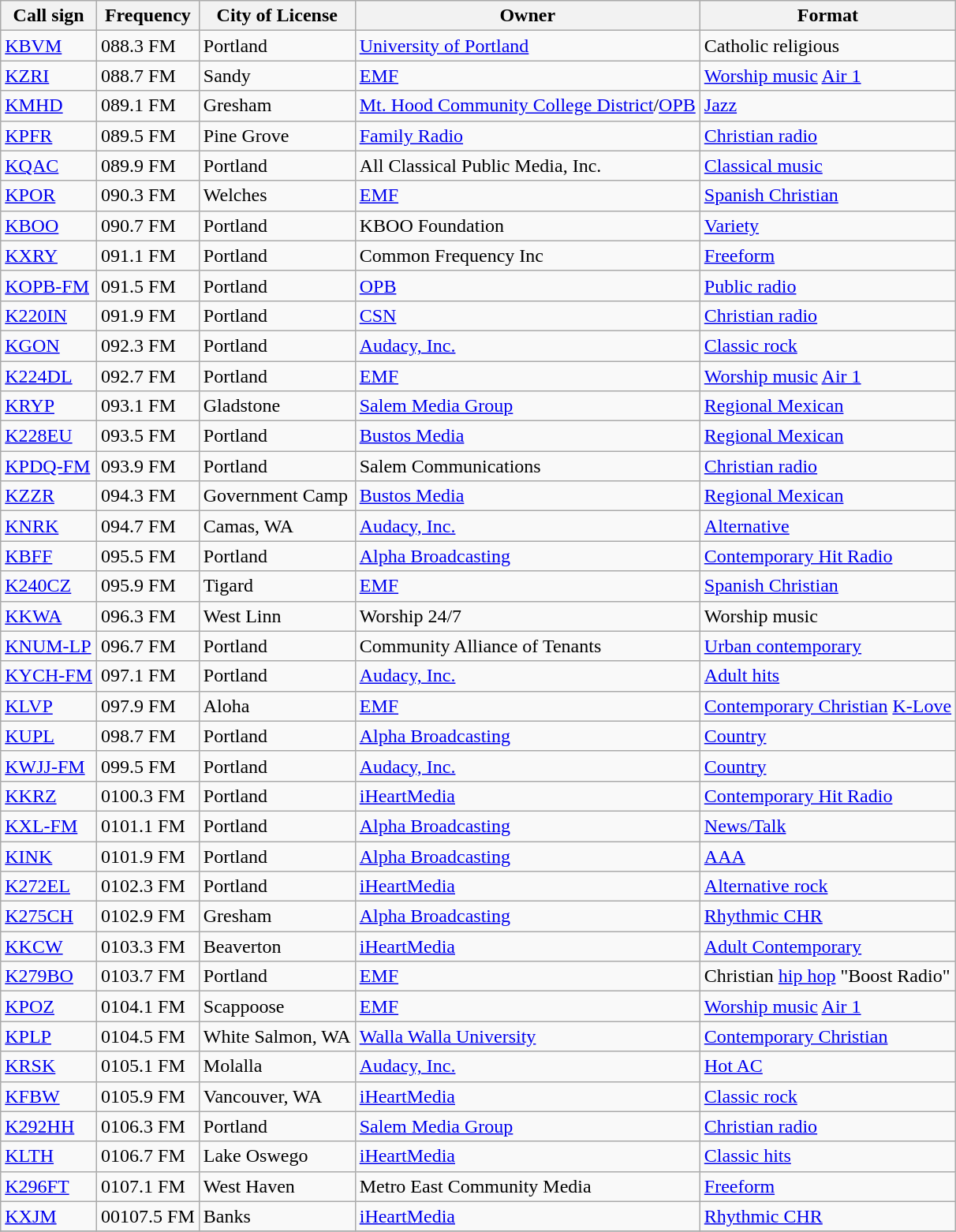<table class="wikitable sortable">
<tr>
<th>Call sign</th>
<th>Frequency</th>
<th>City of License </th>
<th>Owner</th>
<th>Format </th>
</tr>
<tr>
<td><a href='#'>KBVM</a></td>
<td><span>0</span>88.3 FM</td>
<td>Portland</td>
<td><a href='#'>University of Portland</a></td>
<td>Catholic religious</td>
</tr>
<tr>
<td><a href='#'>KZRI</a></td>
<td><span>0</span>88.7 FM</td>
<td>Sandy</td>
<td><a href='#'>EMF</a></td>
<td><a href='#'>Worship music</a> <a href='#'>Air 1</a></td>
</tr>
<tr>
<td><a href='#'>KMHD</a></td>
<td><span>0</span>89.1 FM</td>
<td>Gresham</td>
<td><a href='#'>Mt. Hood Community College District</a>/<a href='#'>OPB</a></td>
<td><a href='#'>Jazz</a></td>
</tr>
<tr>
<td><a href='#'>KPFR</a></td>
<td><span>0</span>89.5 FM</td>
<td>Pine Grove</td>
<td><a href='#'>Family Radio</a></td>
<td><a href='#'>Christian radio</a></td>
</tr>
<tr>
<td><a href='#'>KQAC</a></td>
<td><span>0</span>89.9 FM</td>
<td>Portland</td>
<td>All Classical Public Media, Inc.</td>
<td><a href='#'>Classical music</a></td>
</tr>
<tr>
<td><a href='#'>KPOR</a></td>
<td><span>0</span>90.3 FM</td>
<td>Welches</td>
<td><a href='#'>EMF</a></td>
<td><a href='#'>Spanish Christian</a></td>
</tr>
<tr>
<td><a href='#'>KBOO</a></td>
<td><span>0</span>90.7 FM</td>
<td>Portland</td>
<td>KBOO Foundation</td>
<td><a href='#'>Variety</a></td>
</tr>
<tr>
<td><a href='#'>KXRY</a></td>
<td><span>0</span>91.1 FM</td>
<td>Portland</td>
<td>Common Frequency Inc</td>
<td><a href='#'>Freeform</a></td>
</tr>
<tr>
<td><a href='#'>KOPB-FM</a></td>
<td><span>0</span>91.5 FM</td>
<td>Portland</td>
<td><a href='#'>OPB</a></td>
<td><a href='#'>Public radio</a></td>
</tr>
<tr>
<td><a href='#'>K220IN</a></td>
<td><span>0</span>91.9 FM</td>
<td>Portland</td>
<td><a href='#'>CSN</a></td>
<td><a href='#'>Christian radio</a></td>
</tr>
<tr>
<td><a href='#'>KGON</a></td>
<td><span>0</span>92.3 FM</td>
<td>Portland</td>
<td><a href='#'>Audacy, Inc.</a></td>
<td><a href='#'>Classic rock</a></td>
</tr>
<tr>
<td><a href='#'>K224DL</a></td>
<td><span>0</span>92.7 FM</td>
<td>Portland</td>
<td><a href='#'>EMF</a></td>
<td><a href='#'>Worship music</a> <a href='#'>Air 1</a></td>
</tr>
<tr>
<td><a href='#'>KRYP</a></td>
<td><span>0</span>93.1 FM</td>
<td>Gladstone</td>
<td><a href='#'>Salem Media Group</a></td>
<td><a href='#'>Regional Mexican</a></td>
</tr>
<tr>
<td><a href='#'>K228EU</a></td>
<td><span>0</span>93.5 FM</td>
<td>Portland</td>
<td><a href='#'>Bustos Media</a></td>
<td><a href='#'>Regional Mexican</a></td>
</tr>
<tr>
<td><a href='#'>KPDQ-FM</a></td>
<td><span>0</span>93.9 FM</td>
<td>Portland</td>
<td>Salem Communications</td>
<td><a href='#'>Christian radio</a></td>
</tr>
<tr>
<td><a href='#'>KZZR</a></td>
<td><span>0</span>94.3 FM</td>
<td>Government Camp</td>
<td><a href='#'>Bustos Media</a></td>
<td><a href='#'>Regional Mexican</a></td>
</tr>
<tr>
<td><a href='#'>KNRK</a></td>
<td><span>0</span>94.7 FM</td>
<td>Camas, WA</td>
<td><a href='#'>Audacy, Inc.</a></td>
<td><a href='#'>Alternative</a></td>
</tr>
<tr>
<td><a href='#'>KBFF</a></td>
<td><span>0</span>95.5 FM</td>
<td>Portland</td>
<td><a href='#'>Alpha Broadcasting</a></td>
<td><a href='#'>Contemporary Hit Radio</a></td>
</tr>
<tr>
<td><a href='#'>K240CZ</a></td>
<td><span>0</span>95.9 FM</td>
<td>Tigard</td>
<td><a href='#'>EMF</a></td>
<td><a href='#'>Spanish Christian</a></td>
</tr>
<tr>
<td><a href='#'>KKWA</a></td>
<td><span>0</span>96.3 FM</td>
<td>West Linn</td>
<td>Worship 24/7</td>
<td>Worship music</td>
</tr>
<tr>
<td><a href='#'>KNUM-LP</a></td>
<td><span>0</span>96.7 FM</td>
<td>Portland</td>
<td>Community Alliance of Tenants</td>
<td><a href='#'>Urban contemporary</a></td>
</tr>
<tr>
<td><a href='#'>KYCH-FM</a></td>
<td><span>0</span>97.1 FM</td>
<td>Portland</td>
<td><a href='#'>Audacy, Inc.</a></td>
<td><a href='#'>Adult hits</a></td>
</tr>
<tr>
<td><a href='#'>KLVP</a></td>
<td><span>0</span>97.9 FM</td>
<td>Aloha</td>
<td><a href='#'>EMF</a></td>
<td><a href='#'>Contemporary Christian</a> <a href='#'>K-Love</a></td>
</tr>
<tr>
<td><a href='#'>KUPL</a></td>
<td><span>0</span>98.7 FM</td>
<td>Portland</td>
<td><a href='#'>Alpha Broadcasting</a></td>
<td><a href='#'>Country</a></td>
</tr>
<tr>
<td><a href='#'>KWJJ-FM</a></td>
<td><span>0</span>99.5 FM</td>
<td>Portland</td>
<td><a href='#'>Audacy, Inc.</a></td>
<td><a href='#'>Country</a></td>
</tr>
<tr>
<td><a href='#'>KKRZ</a></td>
<td><span>0</span>100.3 FM</td>
<td>Portland</td>
<td><a href='#'>iHeartMedia</a></td>
<td><a href='#'>Contemporary Hit Radio</a></td>
</tr>
<tr>
<td><a href='#'>KXL-FM</a></td>
<td><span>0</span>101.1 FM</td>
<td>Portland</td>
<td><a href='#'>Alpha Broadcasting</a></td>
<td><a href='#'>News/Talk</a></td>
</tr>
<tr>
<td><a href='#'>KINK</a></td>
<td><span>0</span>101.9 FM</td>
<td>Portland</td>
<td><a href='#'>Alpha Broadcasting</a></td>
<td><a href='#'>AAA</a></td>
</tr>
<tr>
<td><a href='#'>K272EL</a></td>
<td><span>0</span>102.3 FM</td>
<td>Portland</td>
<td><a href='#'>iHeartMedia</a></td>
<td><a href='#'>Alternative rock</a></td>
</tr>
<tr>
<td><a href='#'>K275CH</a></td>
<td><span>0</span>102.9 FM</td>
<td>Gresham</td>
<td><a href='#'>Alpha Broadcasting</a></td>
<td><a href='#'>Rhythmic CHR</a></td>
</tr>
<tr>
<td><a href='#'>KKCW</a></td>
<td><span>0</span>103.3 FM</td>
<td>Beaverton</td>
<td><a href='#'>iHeartMedia</a></td>
<td><a href='#'>Adult Contemporary</a></td>
</tr>
<tr>
<td><a href='#'>K279BO</a></td>
<td><span>0</span>103.7 FM</td>
<td>Portland</td>
<td><a href='#'>EMF</a></td>
<td>Christian <a href='#'>hip hop</a> "Boost Radio"</td>
</tr>
<tr>
<td><a href='#'>KPOZ</a></td>
<td><span>0</span>104.1 FM</td>
<td>Scappoose</td>
<td><a href='#'>EMF</a></td>
<td><a href='#'>Worship music</a> <a href='#'>Air 1</a></td>
</tr>
<tr>
<td><a href='#'>KPLP</a></td>
<td><span>0</span>104.5 FM</td>
<td>White Salmon, WA</td>
<td><a href='#'>Walla Walla University</a></td>
<td><a href='#'>Contemporary Christian</a></td>
</tr>
<tr>
<td><a href='#'>KRSK</a></td>
<td><span>0</span>105.1 FM</td>
<td>Molalla</td>
<td><a href='#'>Audacy, Inc.</a></td>
<td><a href='#'>Hot AC</a></td>
</tr>
<tr>
<td><a href='#'>KFBW</a></td>
<td><span>0</span>105.9 FM</td>
<td>Vancouver, WA</td>
<td><a href='#'>iHeartMedia</a></td>
<td><a href='#'>Classic rock</a></td>
</tr>
<tr>
<td><a href='#'>K292HH</a></td>
<td><span>0</span>106.3 FM</td>
<td>Portland</td>
<td><a href='#'>Salem Media Group</a></td>
<td><a href='#'>Christian radio</a></td>
</tr>
<tr>
<td><a href='#'>KLTH</a></td>
<td><span>0</span>106.7 FM</td>
<td>Lake Oswego</td>
<td><a href='#'>iHeartMedia</a></td>
<td><a href='#'>Classic hits</a></td>
</tr>
<tr>
<td><a href='#'>K296FT</a></td>
<td><span>0</span>107.1 FM</td>
<td>West Haven</td>
<td>Metro East Community Media</td>
<td><a href='#'>Freeform</a></td>
</tr>
<tr>
<td><a href='#'>KXJM</a></td>
<td><span>00</span>107.5 FM</td>
<td>Banks</td>
<td><a href='#'>iHeartMedia</a></td>
<td><a href='#'>Rhythmic CHR</a></td>
</tr>
<tr>
</tr>
</table>
